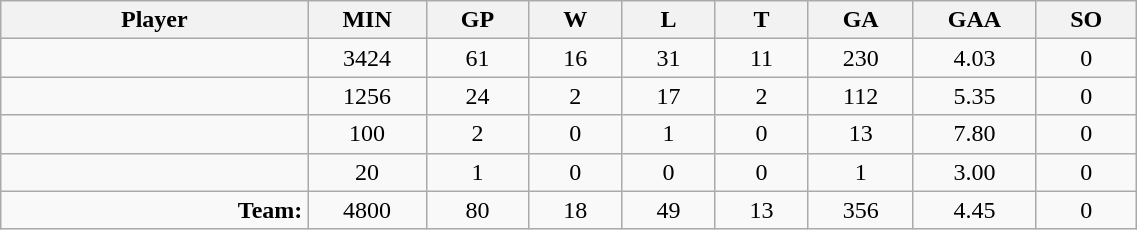<table class="wikitable sortable" width="60%">
<tr>
<th bgcolor="#DDDDFF" width="10%">Player</th>
<th width="3%" bgcolor="#DDDDFF" title="Minutes played">MIN</th>
<th width="3%" bgcolor="#DDDDFF" title="Games played in">GP</th>
<th width="3%" bgcolor="#DDDDFF" title="Games played in">W</th>
<th width="3%" bgcolor="#DDDDFF"title="Games played in">L</th>
<th width="3%" bgcolor="#DDDDFF" title="Ties">T</th>
<th width="3%" bgcolor="#DDDDFF" title="Goals against">GA</th>
<th width="3%" bgcolor="#DDDDFF" title="Goals against average">GAA</th>
<th width="3%" bgcolor="#DDDDFF"title="Shut-outs">SO</th>
</tr>
<tr align="center">
<td align="right"></td>
<td>3424</td>
<td>61</td>
<td>16</td>
<td>31</td>
<td>11</td>
<td>230</td>
<td>4.03</td>
<td>0</td>
</tr>
<tr align="center">
<td align="right"></td>
<td>1256</td>
<td>24</td>
<td>2</td>
<td>17</td>
<td>2</td>
<td>112</td>
<td>5.35</td>
<td>0</td>
</tr>
<tr align="center">
<td align="right"></td>
<td>100</td>
<td>2</td>
<td>0</td>
<td>1</td>
<td>0</td>
<td>13</td>
<td>7.80</td>
<td>0</td>
</tr>
<tr align="center">
<td align="right"></td>
<td>20</td>
<td>1</td>
<td>0</td>
<td>0</td>
<td>0</td>
<td>1</td>
<td>3.00</td>
<td>0</td>
</tr>
<tr align="center">
<td align="right"><strong>Team:</strong></td>
<td>4800</td>
<td>80</td>
<td>18</td>
<td>49</td>
<td>13</td>
<td>356</td>
<td>4.45</td>
<td>0</td>
</tr>
</table>
